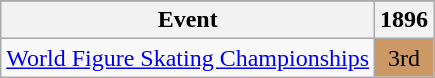<table class="wikitable" style="text-align:center">
<tr>
</tr>
<tr>
<th>Event</th>
<th>1896</th>
</tr>
<tr>
<td align=left><a href='#'>World Figure Skating Championships</a></td>
<td bgcolor=cc9966>3rd</td>
</tr>
</table>
